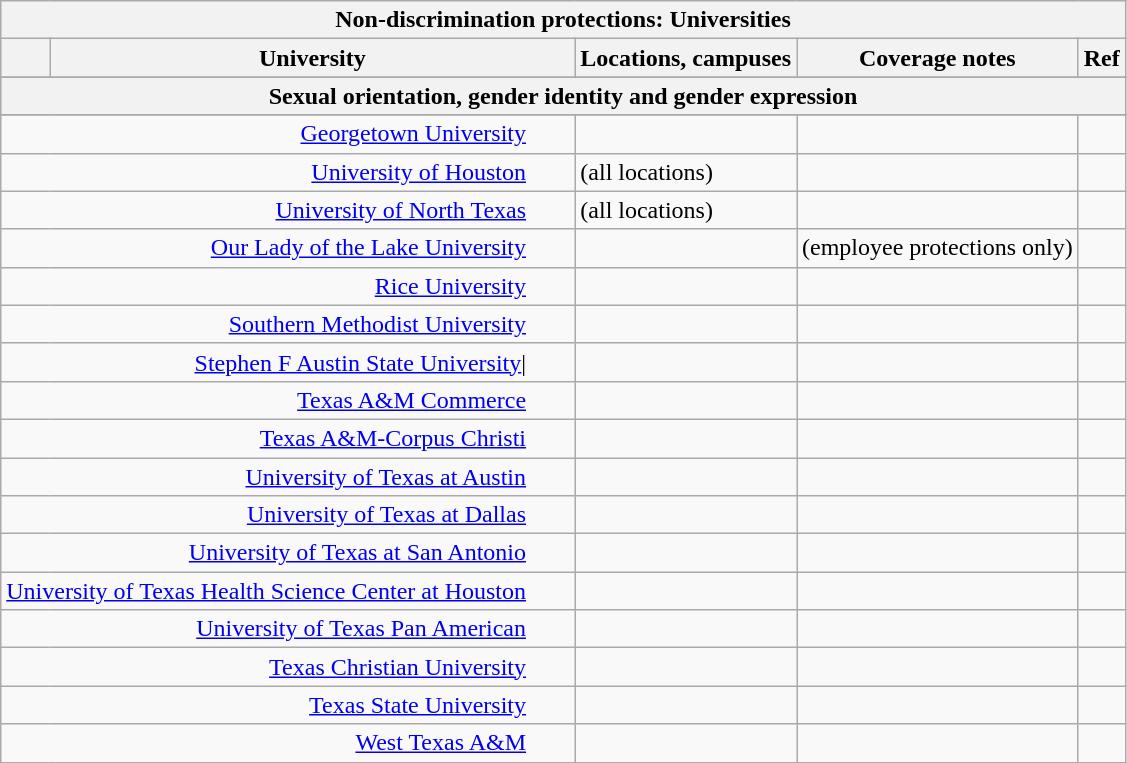<table class="wikitable mw-collapsible mw-collapsed sortable static-row-numbers static-row-header-text=2">
<tr>
<th colspan=56>Non-discrimination protections: Universities</th>
</tr>
<tr>
<th></th>
<th>University</th>
<th>Locations, campuses</th>
<th>Coverage notes</th>
<th>Ref</th>
</tr>
<tr>
</tr>
<tr ->
<th colspan=5>Sexual orientation, gender identity and gender expression</th>
</tr>
<tr>
</tr>
<tr ->
<td colspan="2" style="text-align:right; padding-right: 2em;"><a href='#'>Georgetown University</a></td>
<td></td>
<td></td>
<td></td>
</tr>
<tr>
<td colspan="2" style="text-align:right; padding-right: 2em;"><a href='#'>University of Houston</a></td>
<td>(all locations)</td>
<td></td>
<td></td>
</tr>
<tr>
<td colspan="2" style="text-align:right; padding-right: 2em;"><a href='#'>University of North Texas</a></td>
<td>(all locations)</td>
<td></td>
<td></td>
</tr>
<tr>
<td colspan="2" style="text-align:right; padding-right: 2em;"><a href='#'>Our Lady of the Lake University</a></td>
<td></td>
<td>(employee protections only)</td>
<td></td>
</tr>
<tr>
<td colspan="2" style="text-align:right; padding-right: 2em;"><a href='#'>Rice University</a></td>
<td></td>
<td></td>
<td></td>
</tr>
<tr>
<td colspan="2" style="text-align:right; padding-right: 2em;"><a href='#'>Southern Methodist University</a></td>
<td></td>
<td></td>
<td></td>
</tr>
<tr>
<td colspan="2" style="text-align:right; padding-right: 2em;"><a href='#'>Stephen F Austin State University</a>|</td>
<td></td>
<td></td>
<td></td>
</tr>
<tr>
<td colspan="2" style="text-align:right; padding-right: 2em;"><a href='#'>Texas A&M Commerce</a></td>
<td></td>
<td></td>
<td></td>
</tr>
<tr>
<td colspan="2" style="text-align:right; padding-right: 2em;"><a href='#'>Texas A&M-Corpus Christi</a></td>
<td></td>
<td></td>
<td></td>
</tr>
<tr>
<td colspan="2" style="text-align:right; padding-right: 2em;"><a href='#'>University of Texas at Austin</a></td>
<td></td>
<td></td>
<td></td>
</tr>
<tr>
<td colspan="2" style="text-align:right; padding-right: 2em;"><a href='#'>University of Texas at Dallas</a></td>
<td></td>
<td></td>
<td></td>
</tr>
<tr>
<td colspan="2" style="text-align:right; padding-right: 2em;"><a href='#'>University of Texas at San Antonio</a></td>
<td></td>
<td></td>
<td></td>
</tr>
<tr>
<td colspan="2" style="text-align:right; padding-right: 2em;"><a href='#'>University of Texas Health Science Center at Houston</a></td>
<td></td>
<td></td>
<td></td>
</tr>
<tr>
<td colspan="2" style="text-align:right; padding-right: 2em;"><a href='#'>University of Texas Pan American</a></td>
<td></td>
<td></td>
<td></td>
</tr>
<tr>
<td colspan="2" style="text-align:right; padding-right: 2em;"><a href='#'>Texas Christian University</a></td>
<td></td>
<td></td>
<td></td>
</tr>
<tr>
<td colspan="2" style="text-align:right; padding-right: 2em;"><a href='#'>Texas State University</a></td>
<td></td>
<td></td>
<td></td>
</tr>
<tr>
<td colspan="2" style="text-align:right; padding-right: 2em;"><a href='#'>West Texas A&M</a></td>
<td></td>
<td></td>
<td></td>
</tr>
</table>
